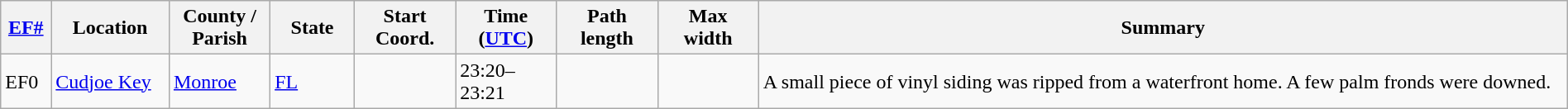<table class="wikitable sortable" style="width:100%;">
<tr>
<th scope="col" style="width:3%; text-align:center;"><a href='#'>EF#</a></th>
<th scope="col" style="width:7%; text-align:center;" class="unsortable">Location</th>
<th scope="col" style="width:6%; text-align:center;" class="unsortable">County / Parish</th>
<th scope="col" style="width:5%; text-align:center;">State</th>
<th scope="col" style="width:6%; text-align:center;">Start Coord.</th>
<th scope="col" style="width:6%; text-align:center;">Time (<a href='#'>UTC</a>)</th>
<th scope="col" style="width:6%; text-align:center;">Path length</th>
<th scope="col" style="width:6%; text-align:center;">Max width</th>
<th scope="col" class="unsortable" style="width:48%; text-align:center;">Summary</th>
</tr>
<tr>
<td bgcolor=>EF0</td>
<td><a href='#'>Cudjoe Key</a></td>
<td><a href='#'>Monroe</a></td>
<td><a href='#'>FL</a></td>
<td></td>
<td>23:20–23:21</td>
<td></td>
<td></td>
<td>A small piece of vinyl siding was ripped from a waterfront home. A few palm fronds were downed.</td>
</tr>
</table>
